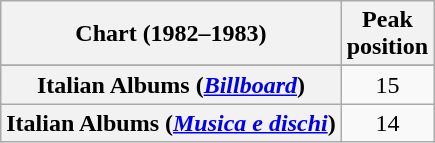<table class="wikitable sortable plainrowheaders" style="text-align:center">
<tr>
<th scope="col">Chart (1982–1983)</th>
<th scope="col">Peak<br>position</th>
</tr>
<tr>
</tr>
<tr>
<th scope="row">Italian Albums (<em><a href='#'>Billboard</a></em>)</th>
<td>15</td>
</tr>
<tr>
<th scope="row">Italian Albums (<em><a href='#'>Musica e dischi</a></em>)</th>
<td>14</td>
</tr>
</table>
